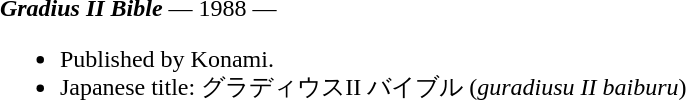<table class="toccolours" style="margin: 0 auto; width: 95%;">
<tr style="vertical-align: top;">
<td width="100%"><strong><em>Gradius II Bible</em></strong> — 1988 — <br><ul><li>Published by Konami.</li><li>Japanese title: グラディウスII バイブル (<em>guradiusu II baiburu</em>)</li></ul></td>
</tr>
</table>
